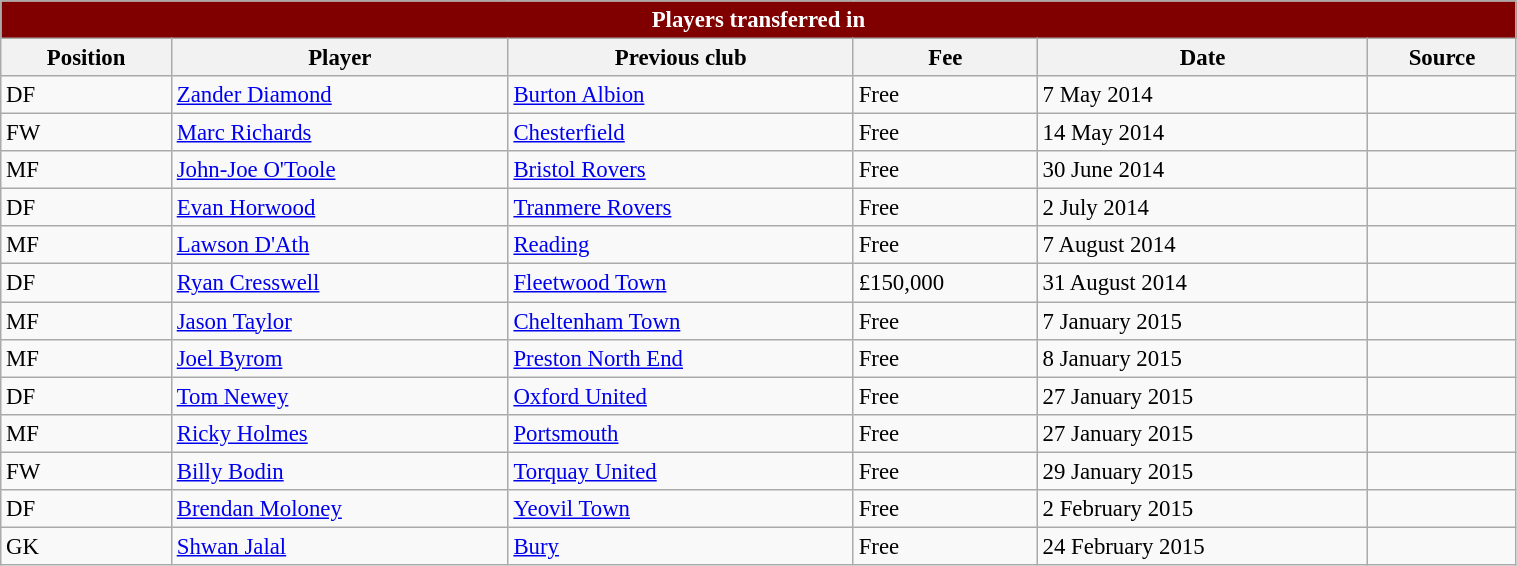<table class="wikitable sortable" style="width:80%; text-align:center; font-size:95%; text-align:left;">
<tr>
<th style="background: maroon; color:white" colspan="6">Players transferred in</th>
</tr>
<tr>
<th>Position</th>
<th>Player</th>
<th>Previous club</th>
<th>Fee</th>
<th>Date</th>
<th>Source</th>
</tr>
<tr>
<td>DF</td>
<td> <a href='#'>Zander Diamond</a></td>
<td> <a href='#'>Burton Albion</a></td>
<td>Free</td>
<td>7 May 2014</td>
<td></td>
</tr>
<tr>
<td>FW</td>
<td> <a href='#'>Marc Richards</a></td>
<td> <a href='#'>Chesterfield</a></td>
<td>Free</td>
<td>14 May 2014</td>
<td></td>
</tr>
<tr>
<td>MF</td>
<td> <a href='#'>John-Joe O'Toole</a></td>
<td> <a href='#'>Bristol Rovers</a></td>
<td>Free</td>
<td>30 June 2014</td>
<td></td>
</tr>
<tr>
<td>DF</td>
<td> <a href='#'>Evan Horwood</a></td>
<td> <a href='#'>Tranmere Rovers</a></td>
<td>Free</td>
<td>2 July 2014</td>
<td></td>
</tr>
<tr>
<td>MF</td>
<td> <a href='#'>Lawson D'Ath</a></td>
<td> <a href='#'>Reading</a></td>
<td>Free</td>
<td>7 August 2014</td>
<td></td>
</tr>
<tr>
<td>DF</td>
<td> <a href='#'>Ryan Cresswell</a></td>
<td> <a href='#'>Fleetwood Town</a></td>
<td>£150,000</td>
<td>31 August 2014</td>
<td></td>
</tr>
<tr>
<td>MF</td>
<td> <a href='#'>Jason Taylor</a></td>
<td> <a href='#'>Cheltenham Town</a></td>
<td>Free</td>
<td>7 January 2015</td>
<td></td>
</tr>
<tr>
<td>MF</td>
<td> <a href='#'>Joel Byrom</a></td>
<td> <a href='#'>Preston North End</a></td>
<td>Free</td>
<td>8 January 2015</td>
<td></td>
</tr>
<tr>
<td>DF</td>
<td> <a href='#'>Tom Newey</a></td>
<td> <a href='#'>Oxford United</a></td>
<td>Free</td>
<td>27 January 2015</td>
<td></td>
</tr>
<tr>
<td>MF</td>
<td> <a href='#'>Ricky Holmes</a></td>
<td> <a href='#'>Portsmouth</a></td>
<td>Free</td>
<td>27 January 2015</td>
<td></td>
</tr>
<tr>
<td>FW</td>
<td> <a href='#'>Billy Bodin</a></td>
<td> <a href='#'>Torquay United</a></td>
<td>Free</td>
<td>29 January 2015</td>
<td></td>
</tr>
<tr>
<td>DF</td>
<td> <a href='#'>Brendan Moloney</a></td>
<td> <a href='#'>Yeovil Town</a></td>
<td>Free</td>
<td>2 February 2015</td>
<td></td>
</tr>
<tr>
<td>GK</td>
<td> <a href='#'>Shwan Jalal</a></td>
<td> <a href='#'>Bury</a></td>
<td>Free</td>
<td>24 February 2015</td>
<td></td>
</tr>
</table>
